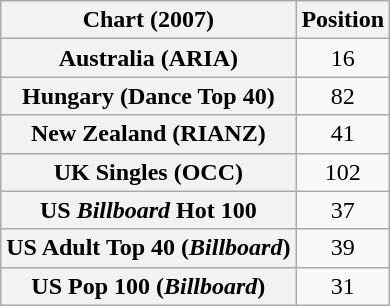<table class="wikitable sortable plainrowheaders">
<tr>
<th scope="col">Chart (2007)</th>
<th scope="col">Position</th>
</tr>
<tr>
<th scope="row">Australia (ARIA)</th>
<td style="text-align:center;">16</td>
</tr>
<tr>
<th scope="row">Hungary (Dance Top 40)</th>
<td style="text-align:center;">82</td>
</tr>
<tr>
<th scope="row">New Zealand (RIANZ)</th>
<td style="text-align:center;">41</td>
</tr>
<tr>
<th scope="row">UK Singles (OCC)</th>
<td style="text-align:center;">102</td>
</tr>
<tr>
<th scope="row">US <em>Billboard</em> Hot 100</th>
<td style="text-align:center;">37</td>
</tr>
<tr>
<th scope="row">US Adult Top 40 (<em>Billboard</em>)</th>
<td style="text-align:center;">39</td>
</tr>
<tr>
<th scope="row">US Pop 100 (<em>Billboard</em>)</th>
<td style="text-align:center;">31</td>
</tr>
</table>
